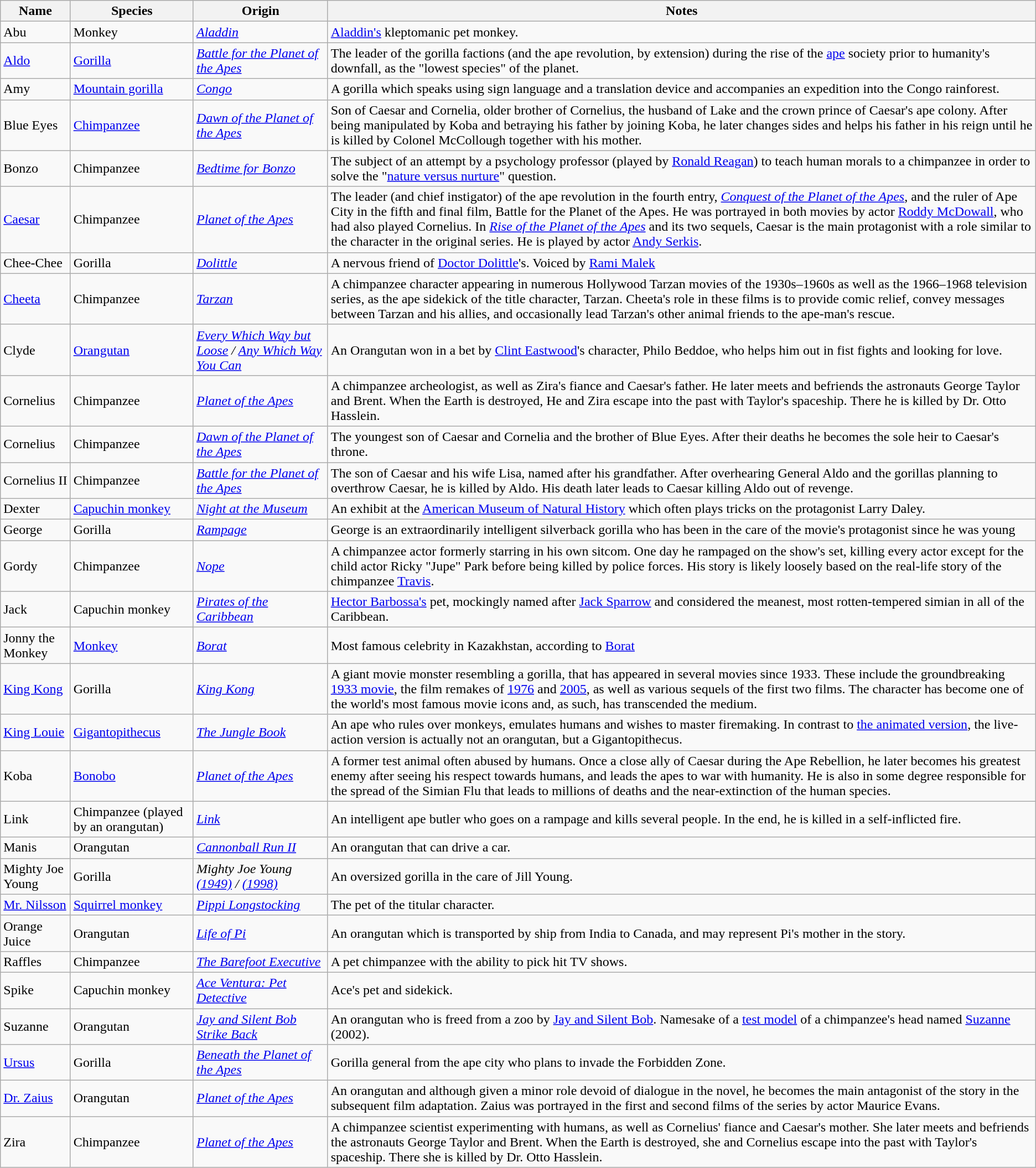<table class="wikitable sortable">
<tr>
<th>Name</th>
<th>Species</th>
<th>Origin</th>
<th>Notes</th>
</tr>
<tr>
<td>Abu</td>
<td>Monkey</td>
<td><em><a href='#'>Aladdin</a></em></td>
<td><a href='#'>Aladdin's</a> kleptomanic pet monkey.</td>
</tr>
<tr>
<td><a href='#'>Aldo</a></td>
<td><a href='#'>Gorilla</a></td>
<td><em><a href='#'>Battle for the Planet of the Apes</a></em></td>
<td>The leader of the gorilla factions (and the ape revolution, by extension) during the rise of the <a href='#'>ape</a> society prior to humanity's downfall, as the "lowest species" of the planet.</td>
</tr>
<tr>
<td>Amy</td>
<td><a href='#'>Mountain gorilla</a></td>
<td><a href='#'><em>Congo</em></a></td>
<td>A gorilla which speaks using sign language and a translation device and accompanies an expedition into the Congo rainforest.</td>
</tr>
<tr>
<td>Blue Eyes</td>
<td><a href='#'>Chimpanzee</a></td>
<td><em><a href='#'>Dawn of the Planet of the Apes</a></em></td>
<td>Son of Caesar and Cornelia, older brother of Cornelius, the husband of Lake and the crown prince of Caesar's ape colony. After being manipulated by Koba and betraying his father by joining Koba, he later changes sides and helps his father in his reign until he is killed by Colonel McCollough together with his mother.</td>
</tr>
<tr>
<td>Bonzo</td>
<td>Chimpanzee</td>
<td><em><a href='#'>Bedtime for Bonzo</a></em></td>
<td>The subject of an attempt by a psychology professor (played by <a href='#'>Ronald Reagan</a>) to teach human morals to a chimpanzee in order to solve the "<a href='#'>nature versus nurture</a>" question.</td>
</tr>
<tr>
<td><a href='#'>Caesar</a></td>
<td>Chimpanzee</td>
<td><em><a href='#'>Planet of the Apes</a></em></td>
<td>The leader (and chief instigator) of the ape revolution in the fourth entry, <em><a href='#'>Conquest of the Planet of the Apes</a></em>, and the ruler of Ape City in the fifth and final film, Battle for the Planet of the Apes. He was portrayed in both movies by actor <a href='#'>Roddy McDowall</a>, who had also played Cornelius. In <em><a href='#'>Rise of the Planet of the Apes</a></em> and its two sequels, Caesar is the main protagonist with a role similar to the character in the original series. He is played by actor <a href='#'>Andy Serkis</a>.</td>
</tr>
<tr>
<td>Chee-Chee</td>
<td>Gorilla</td>
<td><em><a href='#'>Dolittle</a></em></td>
<td>A nervous friend of <a href='#'>Doctor Dolittle</a>'s. Voiced by <a href='#'>Rami Malek</a></td>
</tr>
<tr>
<td><a href='#'>Cheeta</a></td>
<td>Chimpanzee</td>
<td><em><a href='#'>Tarzan</a></em></td>
<td>A chimpanzee character appearing in numerous Hollywood Tarzan movies of the 1930s–1960s as well as the 1966–1968 television series, as the ape sidekick of the title character, Tarzan. Cheeta's role in these films is to provide comic relief, convey messages between Tarzan and his allies, and occasionally lead Tarzan's other animal friends to the ape-man's rescue.</td>
</tr>
<tr>
<td>Clyde</td>
<td><a href='#'>Orangutan</a></td>
<td><em><a href='#'>Every Which Way but Loose</a> / <a href='#'>Any Which Way You Can</a></em></td>
<td>An Orangutan won in a bet by <a href='#'>Clint Eastwood</a>'s character, Philo Beddoe, who helps him out in fist fights and looking for love.</td>
</tr>
<tr>
<td>Cornelius</td>
<td>Chimpanzee</td>
<td><em><a href='#'>Planet of the Apes</a></em></td>
<td>A chimpanzee archeologist, as well as Zira's fiance and Caesar's father. He later meets and befriends the astronauts George Taylor and Brent. When the Earth is destroyed, He and Zira escape into the past with Taylor's spaceship. There he is killed by Dr. Otto Hasslein.</td>
</tr>
<tr>
<td>Cornelius</td>
<td>Chimpanzee</td>
<td><em><a href='#'>Dawn of the Planet of the Apes</a></em></td>
<td>The youngest son of Caesar and Cornelia and the brother of Blue Eyes. After their deaths he becomes the sole heir to Caesar's throne.</td>
</tr>
<tr>
<td>Cornelius II</td>
<td>Chimpanzee</td>
<td><em><a href='#'>Battle for the Planet of the Apes</a></em></td>
<td>The son of Caesar and his wife Lisa, named after his grandfather. After overhearing General Aldo and the gorillas planning to overthrow Caesar, he is killed by Aldo. His death later leads to Caesar killing Aldo out of revenge.</td>
</tr>
<tr>
<td>Dexter</td>
<td><a href='#'>Capuchin monkey</a></td>
<td><a href='#'><em>Night at the Museum</em></a></td>
<td>An exhibit at the <a href='#'>American Museum of Natural History</a> which often plays tricks on the protagonist Larry Daley.</td>
</tr>
<tr>
<td>George</td>
<td>Gorilla</td>
<td><em><a href='#'>Rampage</a></em></td>
<td>George is an extraordinarily intelligent silverback gorilla who has been in the care of the movie's protagonist since he was young</td>
</tr>
<tr>
<td>Gordy</td>
<td>Chimpanzee</td>
<td><a href='#'><em>Nope</em></a></td>
<td>A chimpanzee actor formerly starring in his own sitcom. One day he rampaged on the show's set, killing every actor except for the child actor Ricky "Jupe" Park before being killed by police forces. His story is likely loosely based on the real-life story of the chimpanzee <a href='#'>Travis</a>.</td>
</tr>
<tr>
<td>Jack</td>
<td>Capuchin monkey</td>
<td><a href='#'><em>Pirates of the Caribbean</em></a></td>
<td><a href='#'>Hector Barbossa's</a> pet, mockingly named after <a href='#'>Jack Sparrow</a> and considered the meanest, most rotten-tempered simian in all of the Caribbean.</td>
</tr>
<tr>
<td>Jonny the Monkey</td>
<td><a href='#'>Monkey</a></td>
<td><em><a href='#'>Borat</a></em></td>
<td>Most famous celebrity in Kazakhstan, according to <a href='#'>Borat</a></td>
</tr>
<tr>
<td><a href='#'>King Kong</a></td>
<td>Gorilla</td>
<td><a href='#'><em>King Kong</em></a></td>
<td>A giant movie monster resembling a gorilla, that has appeared in several movies since 1933. These include the groundbreaking <a href='#'>1933 movie</a>, the film remakes of <a href='#'>1976</a> and <a href='#'>2005</a>, as well as various sequels of the first two films. The character has become one of the world's most famous movie icons and, as such, has transcended the medium.</td>
</tr>
<tr>
<td><a href='#'>King Louie</a></td>
<td><a href='#'>Gigantopithecus</a></td>
<td><em><a href='#'>The Jungle Book</a></em></td>
<td>An ape who rules over monkeys, emulates humans and wishes to master firemaking. In contrast to <a href='#'>the animated version</a>, the live-action version is actually not an orangutan, but a Gigantopithecus.</td>
</tr>
<tr>
<td>Koba</td>
<td><a href='#'>Bonobo</a></td>
<td><em><a href='#'>Planet of the Apes</a></em></td>
<td>A former test animal often abused by humans. Once a close ally of Caesar during the Ape Rebellion, he later becomes his greatest enemy after seeing his respect towards humans, and leads the apes to war with humanity. He is also in some degree responsible for the spread of the Simian Flu that leads to millions of deaths and the near-extinction of the human species.</td>
</tr>
<tr>
<td>Link</td>
<td>Chimpanzee (played by an orangutan)</td>
<td><a href='#'><em>Link</em></a></td>
<td>An intelligent ape butler who goes on a rampage and kills several people. In the end, he is killed in a self-inflicted fire.</td>
</tr>
<tr>
<td>Manis</td>
<td>Orangutan</td>
<td><em><a href='#'>Cannonball Run II</a></em></td>
<td>An orangutan that can drive a car.</td>
</tr>
<tr>
<td>Mighty Joe Young</td>
<td>Gorilla</td>
<td><em>Mighty Joe Young <a href='#'>(1949)</a> / <a href='#'>(1998)</a></em></td>
<td>An oversized gorilla in the care of Jill Young.</td>
</tr>
<tr>
<td><a href='#'>Mr. Nilsson</a></td>
<td><a href='#'>Squirrel monkey</a></td>
<td><a href='#'><em>Pippi Longstocking</em></a></td>
<td>The pet of the titular character.</td>
</tr>
<tr>
<td>Orange Juice</td>
<td>Orangutan</td>
<td><em><a href='#'>Life of Pi</a></em></td>
<td>An orangutan which is transported by ship from India to Canada, and may represent Pi's mother in the story.</td>
</tr>
<tr>
<td>Raffles</td>
<td>Chimpanzee</td>
<td><em><a href='#'>The Barefoot Executive</a></em></td>
<td>A pet chimpanzee with the ability to pick hit TV shows.</td>
</tr>
<tr>
<td>Spike</td>
<td>Capuchin monkey</td>
<td><em><a href='#'>Ace Ventura: Pet Detective</a></em></td>
<td>Ace's pet and sidekick.</td>
</tr>
<tr>
<td>Suzanne</td>
<td>Orangutan</td>
<td><em><a href='#'>Jay and Silent Bob Strike Back</a></em></td>
<td>An orangutan who is freed from a zoo by <a href='#'>Jay and Silent Bob</a>. Namesake of a <a href='#'>test model</a> of a chimpanzee's head named <a href='#'>Suzanne</a> (2002).</td>
</tr>
<tr>
<td><a href='#'>Ursus</a></td>
<td>Gorilla</td>
<td><em><a href='#'>Beneath the Planet of the Apes</a></em></td>
<td>Gorilla general from the ape city who plans to invade the Forbidden Zone.</td>
</tr>
<tr>
<td><a href='#'>Dr. Zaius</a></td>
<td>Orangutan</td>
<td><em><a href='#'>Planet of the Apes</a></em></td>
<td>An orangutan and although given a minor role devoid of dialogue in the novel, he becomes the main antagonist of the story in the subsequent film adaptation. Zaius was portrayed in the first and second films of the series by actor Maurice Evans.</td>
</tr>
<tr>
<td>Zira</td>
<td>Chimpanzee</td>
<td><em><a href='#'>Planet of the Apes</a></em></td>
<td>A chimpanzee scientist experimenting with humans, as well as Cornelius' fiance and Caesar's mother. She later meets and befriends the astronauts George Taylor and Brent. When the Earth is destroyed, she and Cornelius escape into the past with Taylor's spaceship. There she is killed by Dr. Otto Hasslein.</td>
</tr>
</table>
